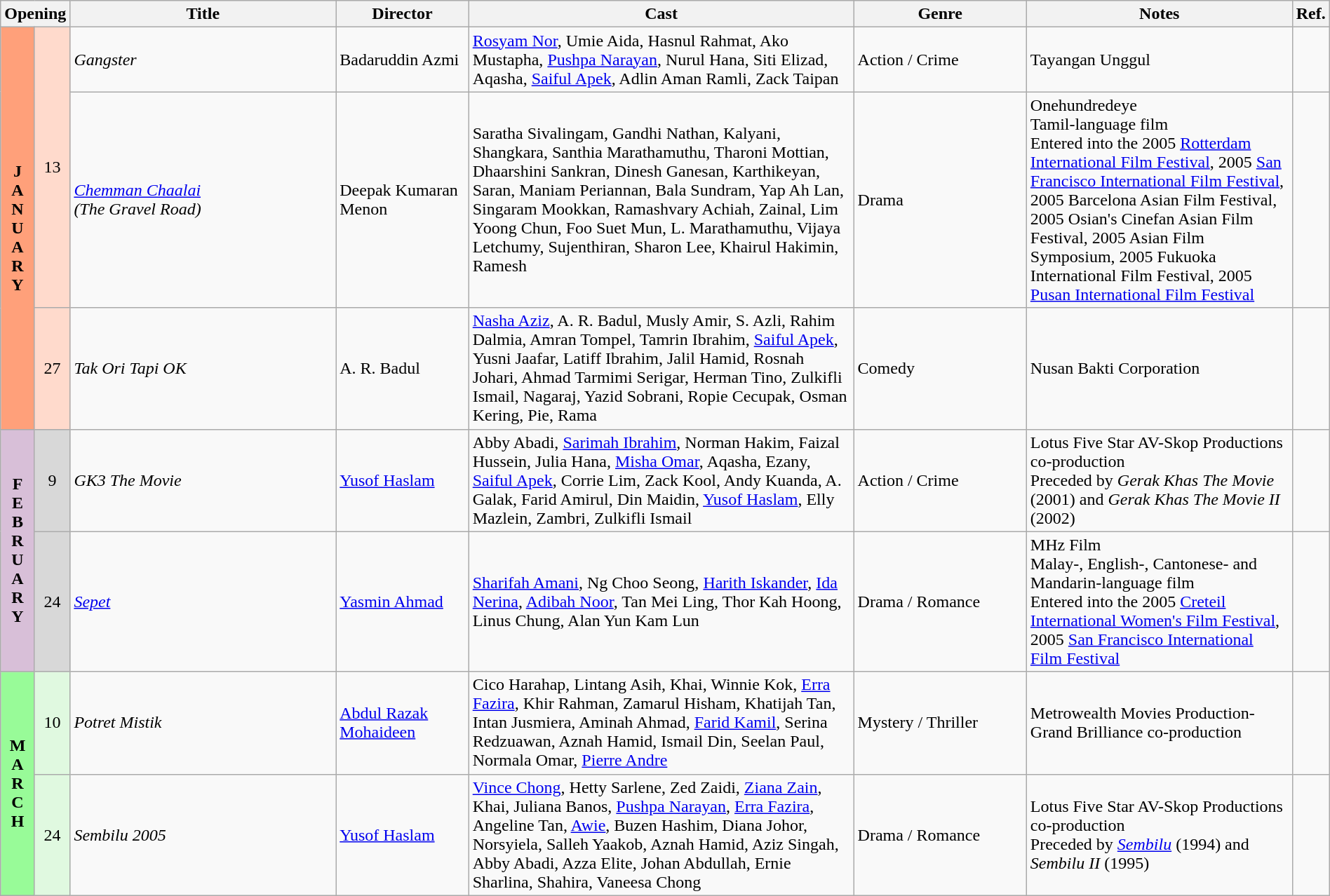<table class="wikitable" width="100%">
<tr>
<th colspan="2">Opening</th>
<th style="width:20%;">Title</th>
<th style="width:10%;">Director</th>
<th>Cast</th>
<th style="width:13%">Genre</th>
<th style="width:20%">Notes</th>
<th>Ref.</th>
</tr>
<tr>
<th rowspan=3 style="text-align:center; background:#ffa07a;">J<br>A<br>N<br>U<br>A<br>R<br>Y</th>
<td rowspan=2 style="text-align:center; background:#ffdacc;">13</td>
<td><em>Gangster</em></td>
<td>Badaruddin Azmi</td>
<td><a href='#'>Rosyam Nor</a>, Umie Aida, Hasnul Rahmat, Ako Mustapha, <a href='#'>Pushpa Narayan</a>, Nurul Hana, Siti Elizad, Aqasha, <a href='#'>Saiful Apek</a>, Adlin Aman Ramli, Zack Taipan</td>
<td>Action / Crime</td>
<td>Tayangan Unggul</td>
<td></td>
</tr>
<tr>
<td><em><a href='#'>Chemman Chaalai</a><br>(The Gravel Road)</em></td>
<td>Deepak Kumaran Menon</td>
<td>Saratha Sivalingam, Gandhi Nathan, Kalyani, Shangkara, Santhia Marathamuthu, Tharoni Mottian, Dhaarshini Sankran, Dinesh Ganesan, Karthikeyan, Saran, Maniam Periannan, Bala Sundram, Yap Ah Lan, Singaram Mookkan, Ramashvary Achiah, Zainal, Lim Yoong Chun, Foo Suet Mun, L. Marathamuthu, Vijaya Letchumy, Sujenthiran, Sharon Lee, Khairul Hakimin, Ramesh</td>
<td>Drama</td>
<td>Onehundredeye<br>Tamil-language film<br>Entered into the 2005 <a href='#'>Rotterdam International Film Festival</a>, 2005 <a href='#'>San Francisco International Film Festival</a>, 2005 Barcelona Asian Film Festival, 2005 Osian's Cinefan Asian Film Festival, 2005 Asian Film Symposium, 2005 Fukuoka International Film Festival, 2005 <a href='#'>Pusan International Film Festival</a></td>
<td></td>
</tr>
<tr>
<td rowspan=1 style="text-align:center; background:#ffdacc;">27</td>
<td><em>Tak Ori Tapi OK</em></td>
<td>A. R. Badul</td>
<td><a href='#'>Nasha Aziz</a>, A. R. Badul, Musly Amir, S. Azli, Rahim Dalmia, Amran Tompel, Tamrin Ibrahim, <a href='#'>Saiful Apek</a>, Yusni Jaafar, Latiff Ibrahim, Jalil Hamid, Rosnah Johari, Ahmad Tarmimi Serigar, Herman Tino, Zulkifli Ismail, Nagaraj, Yazid Sobrani, Ropie Cecupak, Osman Kering, Pie, Rama</td>
<td>Comedy</td>
<td>Nusan Bakti Corporation</td>
<td></td>
</tr>
<tr>
<th rowspan=2 style="text-align:center; background:thistle;">F<br>E<br>B<br>R<br>U<br>A<br>R<br>Y</th>
<td rowspan=1 style="text-align:center; background:#d8d8d8;">9</td>
<td><em>GK3 The Movie</em></td>
<td><a href='#'>Yusof Haslam</a></td>
<td>Abby Abadi, <a href='#'>Sarimah Ibrahim</a>, Norman Hakim, Faizal Hussein, Julia Hana, <a href='#'>Misha Omar</a>, Aqasha, Ezany, <a href='#'>Saiful Apek</a>, Corrie Lim, Zack Kool, Andy Kuanda, A. Galak, Farid Amirul, Din Maidin, <a href='#'>Yusof Haslam</a>, Elly Mazlein, Zambri, Zulkifli Ismail</td>
<td>Action / Crime</td>
<td>Lotus Five Star AV-Skop Productions co-production<br>Preceded by <em>Gerak Khas The Movie</em> (2001) and <em>Gerak Khas The Movie II</em> (2002)</td>
<td></td>
</tr>
<tr>
<td rowspan=1 style="text-align:center; background:#d8d8d8;">24</td>
<td><em><a href='#'>Sepet</a></em></td>
<td><a href='#'>Yasmin Ahmad</a></td>
<td><a href='#'>Sharifah Amani</a>, Ng Choo Seong, <a href='#'>Harith Iskander</a>, <a href='#'>Ida Nerina</a>, <a href='#'>Adibah Noor</a>, Tan Mei Ling, Thor Kah Hoong, Linus Chung, Alan Yun Kam Lun</td>
<td>Drama / Romance</td>
<td>MHz Film<br>Malay-, English-, Cantonese- and Mandarin-language film<br>Entered into the 2005 <a href='#'>Creteil International Women's Film Festival</a>, 2005 <a href='#'>San Francisco International Film Festival</a></td>
<td></td>
</tr>
<tr>
<th rowspan=2 style="text-align:center; background:#98fb98;">M<br>A<br>R<br>C<br>H</th>
<td rowspan=1 style="text-align:center; background:#e0f9e0;">10</td>
<td><em>Potret Mistik</em></td>
<td><a href='#'>Abdul Razak Mohaideen</a></td>
<td>Cico Harahap, Lintang Asih, Khai, Winnie Kok, <a href='#'>Erra Fazira</a>, Khir Rahman, Zamarul Hisham, Khatijah Tan, Intan Jusmiera, Aminah Ahmad, <a href='#'>Farid Kamil</a>, Serina Redzuawan, Aznah Hamid, Ismail Din, Seelan Paul, Normala Omar, <a href='#'>Pierre Andre</a></td>
<td>Mystery / Thriller</td>
<td>Metrowealth Movies Production- Grand Brilliance co-production</td>
<td></td>
</tr>
<tr>
<td rowspan=1 style="text-align:center; background:#e0f9e0;">24</td>
<td><em>Sembilu 2005</em></td>
<td><a href='#'>Yusof Haslam</a></td>
<td><a href='#'>Vince Chong</a>, Hetty Sarlene, Zed Zaidi, <a href='#'>Ziana Zain</a>, Khai, Juliana Banos, <a href='#'>Pushpa Narayan</a>, <a href='#'>Erra Fazira</a>, Angeline Tan, <a href='#'>Awie</a>, Buzen Hashim, Diana Johor, Norsyiela, Salleh Yaakob, Aznah Hamid, Aziz Singah, Abby Abadi, Azza Elite, Johan Abdullah, Ernie Sharlina, Shahira, Vaneesa Chong</td>
<td>Drama / Romance</td>
<td>Lotus Five Star AV-Skop Productions co-production<br>Preceded by <em><a href='#'>Sembilu</a></em> (1994) and <em>Sembilu II</em> (1995)</td>
<td></td>
</tr>
</table>
